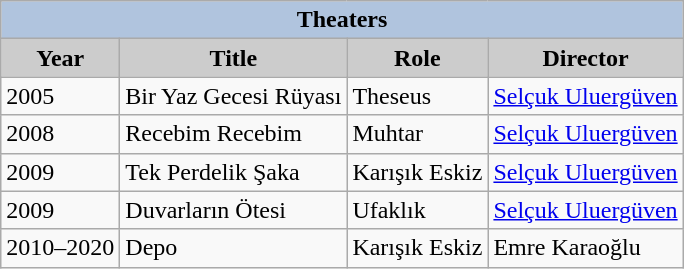<table class="wikitable">
<tr>
<th colspan="4" style="background:#B0C4DE;">Theaters</th>
</tr>
<tr>
<th rowspan="1" style="background:#CCCCCC;">Year</th>
<th rowspan="1" style="background:#CCCCCC;">Title</th>
<th rowspan="1" style="background:#CCCCCC;">Role</th>
<th rowspan="1" style="background:#CCCCCC;">Director</th>
</tr>
<tr>
<td>2005</td>
<td>Bir Yaz Gecesi Rüyası</td>
<td>Theseus</td>
<td><a href='#'>Selçuk Uluergüven</a></td>
</tr>
<tr>
<td>2008</td>
<td>Recebim Recebim</td>
<td>Muhtar</td>
<td><a href='#'>Selçuk Uluergüven</a></td>
</tr>
<tr>
<td>2009</td>
<td>Tek Perdelik Şaka</td>
<td>Karışık Eskiz</td>
<td><a href='#'>Selçuk Uluergüven</a></td>
</tr>
<tr>
<td>2009</td>
<td>Duvarların Ötesi</td>
<td>Ufaklık</td>
<td><a href='#'>Selçuk Uluergüven</a></td>
</tr>
<tr>
<td>2010–2020</td>
<td>Depo</td>
<td>Karışık Eskiz</td>
<td>Emre Karaoğlu</td>
</tr>
</table>
